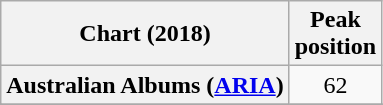<table class="wikitable sortable plainrowheaders" style="text-align:center">
<tr>
<th scope="col">Chart (2018)</th>
<th scope="col">Peak<br> position</th>
</tr>
<tr>
<th scope="row">Australian Albums (<a href='#'>ARIA</a>)</th>
<td>62</td>
</tr>
<tr>
</tr>
<tr>
</tr>
<tr>
</tr>
<tr>
</tr>
<tr>
</tr>
<tr>
</tr>
<tr>
</tr>
<tr>
</tr>
</table>
